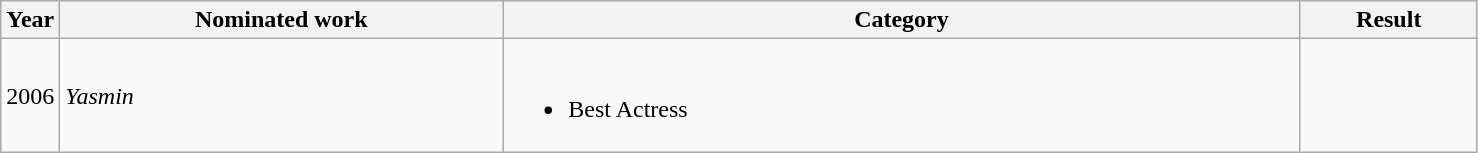<table class=wikitable>
<tr>
<th width=4%>Year</th>
<th width=30%>Nominated work</th>
<th width=54%>Category</th>
<th width=12%>Result</th>
</tr>
<tr>
<td>2006</td>
<td><em>Yasmin</em></td>
<td><br><ul><li>Best Actress</li></ul></td>
<td></td>
</tr>
</table>
